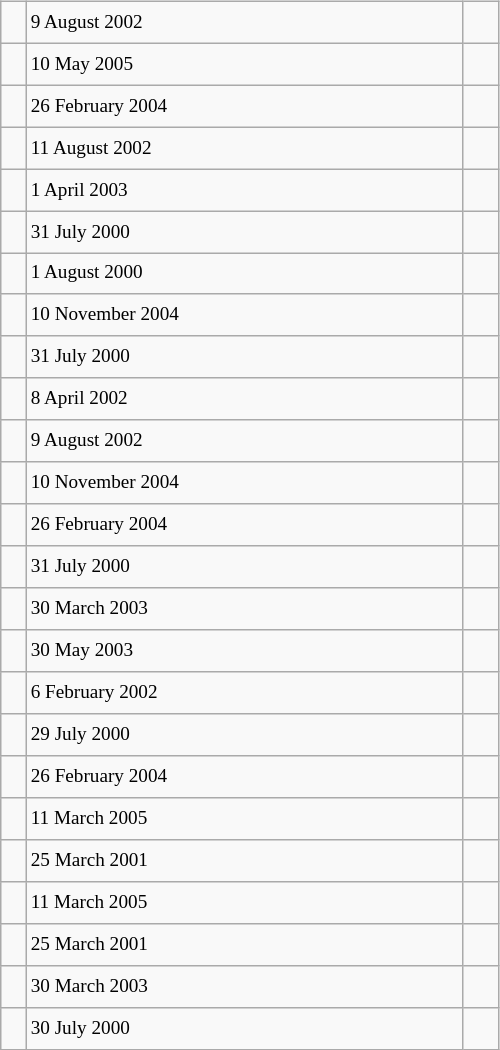<table class="wikitable" style="font-size: 80%; float: left; width: 26em; margin-right: 1em; height: 700px">
<tr>
<td></td>
<td>9 August 2002</td>
<td> </td>
</tr>
<tr>
<td></td>
<td>10 May 2005</td>
<td> </td>
</tr>
<tr>
<td></td>
<td>26 February 2004</td>
<td> </td>
</tr>
<tr>
<td></td>
<td>11 August 2002</td>
<td> </td>
</tr>
<tr>
<td></td>
<td>1 April 2003</td>
<td> </td>
</tr>
<tr>
<td></td>
<td>31 July 2000</td>
<td> </td>
</tr>
<tr>
<td></td>
<td>1 August 2000</td>
<td> </td>
</tr>
<tr>
<td></td>
<td>10 November 2004</td>
<td> </td>
</tr>
<tr>
<td></td>
<td>31 July 2000</td>
<td> </td>
</tr>
<tr>
<td></td>
<td>8 April 2002</td>
<td> </td>
</tr>
<tr>
<td></td>
<td>9 August 2002</td>
<td> </td>
</tr>
<tr>
<td></td>
<td>10 November 2004</td>
<td> </td>
</tr>
<tr>
<td></td>
<td>26 February 2004</td>
<td> </td>
</tr>
<tr>
<td></td>
<td>31 July 2000</td>
<td> </td>
</tr>
<tr>
<td></td>
<td>30 March 2003</td>
<td> </td>
</tr>
<tr>
<td></td>
<td>30 May 2003</td>
<td> </td>
</tr>
<tr>
<td></td>
<td>6 February 2002</td>
<td> </td>
</tr>
<tr>
<td></td>
<td>29 July 2000</td>
<td> </td>
</tr>
<tr>
<td></td>
<td>26 February 2004</td>
<td> </td>
</tr>
<tr>
<td></td>
<td>11 March 2005</td>
<td> </td>
</tr>
<tr>
<td></td>
<td>25 March 2001</td>
<td> </td>
</tr>
<tr>
<td></td>
<td>11 March 2005</td>
<td> </td>
</tr>
<tr>
<td></td>
<td>25 March 2001</td>
<td> </td>
</tr>
<tr>
<td></td>
<td>30 March 2003</td>
<td> </td>
</tr>
<tr>
<td></td>
<td>30 July 2000</td>
<td> </td>
</tr>
</table>
